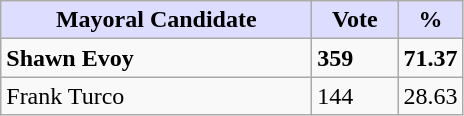<table class="wikitable">
<tr>
<th style="background:#ddf; width:200px;">Mayoral Candidate</th>
<th style="background:#ddf; width:50px;">Vote</th>
<th style="background:#ddf; width:30px;">%</th>
</tr>
<tr>
<td><strong>Shawn Evoy</strong></td>
<td><strong>359</strong></td>
<td><strong>71.37</strong></td>
</tr>
<tr>
<td>Frank Turco</td>
<td>144</td>
<td>28.63</td>
</tr>
</table>
